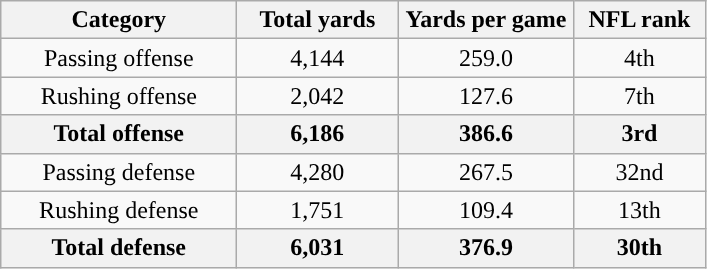<table class="wikitable" style="text-align:center">
<tr>
<th width="150">Category</th>
<th width="100">Total yards</th>
<th width="110">Yards per game</th>
<th width="80">NFL rank<br></th>
</tr>
<tr>
<td>Passing offense</td>
<td>4,144</td>
<td>259.0</td>
<td>4th</td>
</tr>
<tr>
<td>Rushing offense</td>
<td>2,042</td>
<td>127.6</td>
<td>7th</td>
</tr>
<tr>
<th>Total offense</th>
<th>6,186</th>
<th>386.6</th>
<th>3rd</th>
</tr>
<tr>
<td>Passing defense</td>
<td>4,280</td>
<td>267.5</td>
<td>32nd</td>
</tr>
<tr>
<td>Rushing defense</td>
<td>1,751</td>
<td>109.4</td>
<td>13th</td>
</tr>
<tr>
<th>Total defense</th>
<th>6,031</th>
<th>376.9</th>
<th>30th</th>
</tr>
</table>
